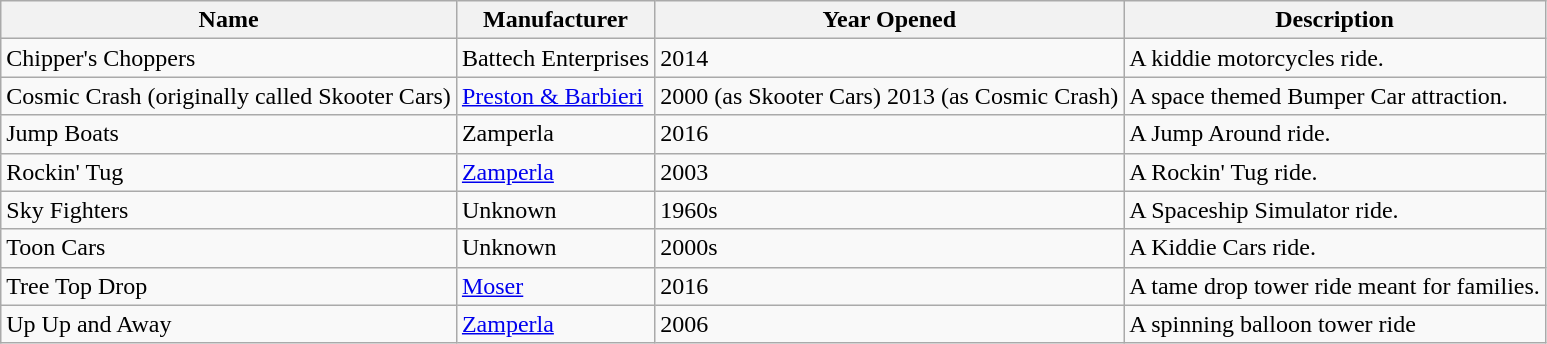<table class="wikitable">
<tr>
<th>Name</th>
<th>Manufacturer</th>
<th>Year Opened</th>
<th>Description</th>
</tr>
<tr>
<td>Chipper's Choppers</td>
<td>Battech Enterprises</td>
<td>2014</td>
<td>A kiddie motorcycles ride.</td>
</tr>
<tr>
<td>Cosmic Crash (originally called Skooter Cars)</td>
<td><a href='#'>Preston & Barbieri</a></td>
<td>2000 (as Skooter Cars) 2013 (as Cosmic Crash)</td>
<td>A space themed Bumper Car attraction.</td>
</tr>
<tr>
<td>Jump Boats</td>
<td>Zamperla</td>
<td>2016</td>
<td>A Jump Around ride.</td>
</tr>
<tr>
<td>Rockin' Tug</td>
<td><a href='#'>Zamperla</a></td>
<td>2003</td>
<td>A Rockin' Tug ride.</td>
</tr>
<tr>
<td>Sky Fighters</td>
<td>Unknown</td>
<td>1960s</td>
<td>A Spaceship Simulator ride.</td>
</tr>
<tr>
<td>Toon Cars</td>
<td>Unknown</td>
<td>2000s</td>
<td>A Kiddie Cars ride.</td>
</tr>
<tr>
<td>Tree Top Drop</td>
<td><a href='#'>Moser</a></td>
<td>2016</td>
<td>A tame drop tower ride meant for families.</td>
</tr>
<tr>
<td>Up Up and Away</td>
<td><a href='#'>Zamperla</a></td>
<td>2006</td>
<td>A spinning balloon tower ride</td>
</tr>
</table>
